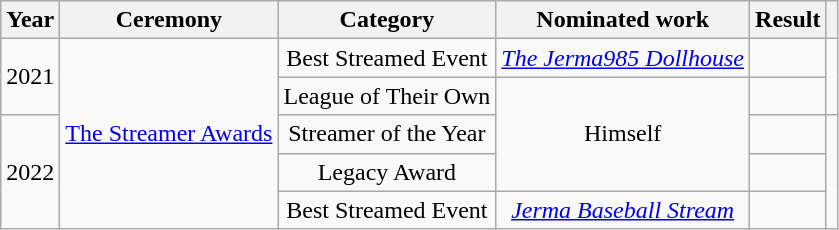<table class="wikitable" style="text-align:center;">
<tr>
<th>Year</th>
<th>Ceremony</th>
<th>Category</th>
<th>Nominated work</th>
<th>Result</th>
<th></th>
</tr>
<tr>
<td rowspan="2">2021</td>
<td rowspan="5"><a href='#'>The Streamer Awards</a></td>
<td>Best Streamed Event</td>
<td><em><a href='#'>The Jerma985 Dollhouse</a></em></td>
<td></td>
<td rowspan="2"></td>
</tr>
<tr>
<td>League of Their Own</td>
<td rowspan="3">Himself</td>
<td></td>
</tr>
<tr>
<td rowspan="3">2022</td>
<td>Streamer of the Year</td>
<td></td>
<td rowspan="3"></td>
</tr>
<tr>
<td>Legacy Award</td>
<td></td>
</tr>
<tr>
<td>Best Streamed Event</td>
<td><em><a href='#'>Jerma Baseball Stream</a></em></td>
<td></td>
</tr>
</table>
